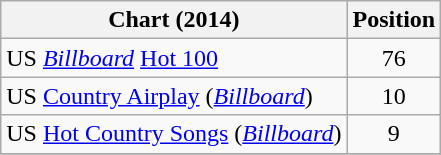<table class="wikitable sortable">
<tr>
<th scope="col">Chart (2014)</th>
<th scope="col">Position</th>
</tr>
<tr>
<td>US <em><a href='#'>Billboard</a></em> <a href='#'>Hot 100</a></td>
<td align="center">76</td>
</tr>
<tr>
<td>US <a href='#'>Country Airplay</a> (<em><a href='#'>Billboard</a></em>)</td>
<td align="center">10</td>
</tr>
<tr>
<td>US <a href='#'>Hot Country Songs</a> (<em><a href='#'>Billboard</a></em>)</td>
<td align="center">9</td>
</tr>
<tr>
</tr>
</table>
